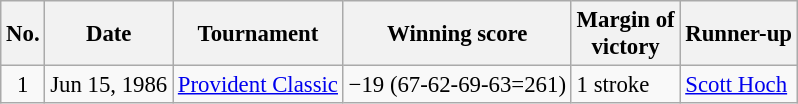<table class="wikitable" style="font-size:95%;">
<tr>
<th>No.</th>
<th>Date</th>
<th>Tournament</th>
<th>Winning score</th>
<th>Margin of<br>victory</th>
<th>Runner-up</th>
</tr>
<tr>
<td align=center>1</td>
<td align=right>Jun 15, 1986</td>
<td><a href='#'>Provident Classic</a></td>
<td>−19 (67-62-69-63=261)</td>
<td>1 stroke</td>
<td> <a href='#'>Scott Hoch</a></td>
</tr>
</table>
